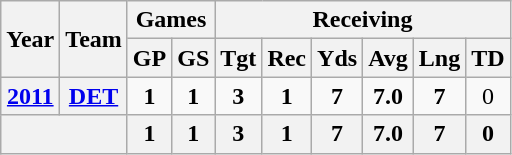<table class="wikitable" style="text-align:center">
<tr>
<th rowspan="2">Year</th>
<th rowspan="2">Team</th>
<th colspan="2">Games</th>
<th colspan="6">Receiving</th>
</tr>
<tr>
<th>GP</th>
<th>GS</th>
<th>Tgt</th>
<th>Rec</th>
<th>Yds</th>
<th>Avg</th>
<th>Lng</th>
<th>TD</th>
</tr>
<tr>
<th><a href='#'>2011</a></th>
<th><a href='#'>DET</a></th>
<td><strong>1</strong></td>
<td><strong>1</strong></td>
<td><strong>3</strong></td>
<td><strong>1</strong></td>
<td><strong>7</strong></td>
<td><strong>7.0</strong></td>
<td><strong>7</strong></td>
<td>0</td>
</tr>
<tr>
<th colspan="2"></th>
<th>1</th>
<th>1</th>
<th>3</th>
<th>1</th>
<th>7</th>
<th>7.0</th>
<th>7</th>
<th>0</th>
</tr>
</table>
